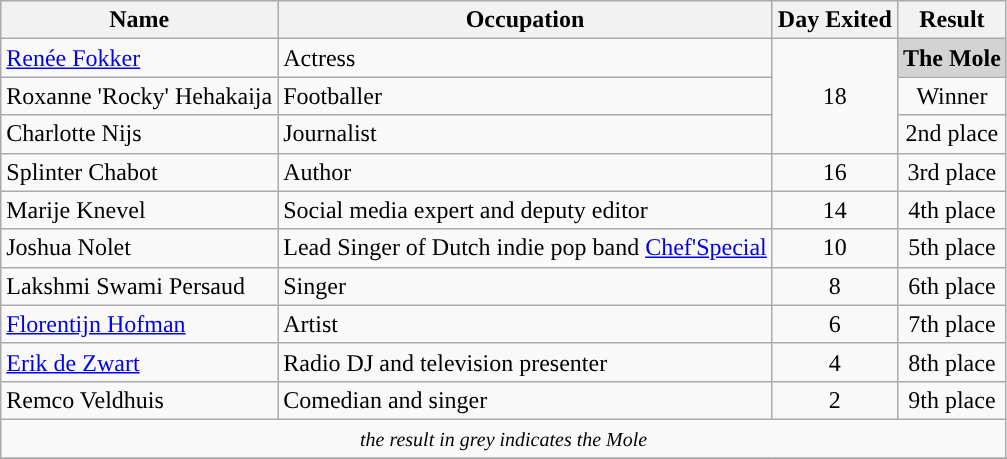<table class="wikitable sortable" style="text-align:center;">
<tr>
<th>Name</th>
<th>Occupation</th>
<th>Day Exited</th>
<th>Result</th>
</tr>
<tr>
<td style="text-align:left"><a href='#'>Renée Fokker</a></td>
<td style="text-align:left">Actress</td>
<td rowspan="3" style="text-align:center">18</td>
<td style=background:lightgray;><strong>The Mole</strong></td>
</tr>
<tr>
<td style="text-align:left">Roxanne 'Rocky' Hehakaija</td>
<td style="text-align:left">Footballer</td>
<td>Winner</td>
</tr>
<tr>
<td style="text-align:left">Charlotte Nijs</td>
<td style="text-align:left">Journalist</td>
<td>2nd place</td>
</tr>
<tr>
<td style="text-align:left">Splinter Chabot</td>
<td style="text-align:left">Author</td>
<td style="text-align:center">16</td>
<td>3rd place</td>
</tr>
<tr>
<td style="text-align:left">Marije Knevel</td>
<td style="text-align:left">Social media expert and deputy editor</td>
<td style="text-align:center">14</td>
<td>4th place</td>
</tr>
<tr>
<td style="text-align:left">Joshua Nolet</td>
<td style="text-align:left">Lead Singer of Dutch indie pop band <a href='#'>Chef'Special</a></td>
<td style="text-align:center">10</td>
<td>5th place</td>
</tr>
<tr>
<td style="text-align:left">Lakshmi Swami Persaud</td>
<td style="text-align:left">Singer</td>
<td style="text-align:center">8</td>
<td>6th place</td>
</tr>
<tr>
<td style="text-align:left"><a href='#'>Florentijn Hofman</a></td>
<td style="text-align:left">Artist</td>
<td style="text-align:center">6</td>
<td>7th place</td>
</tr>
<tr>
<td style="text-align:left"><a href='#'>Erik de Zwart</a></td>
<td style="text-align:left">Radio DJ and television presenter</td>
<td style="text-align:center">4</td>
<td>8th place</td>
</tr>
<tr>
<td style="text-align:left">Remco Veldhuis</td>
<td style="text-align:left">Comedian and singer</td>
<td style="text-align:center">2</td>
<td>9th place</td>
</tr>
<tr>
<td colspan="4" ; style="text-align:center"><small><em>the result in grey indicates the Mole</em></small></td>
</tr>
<tr>
</tr>
</table>
